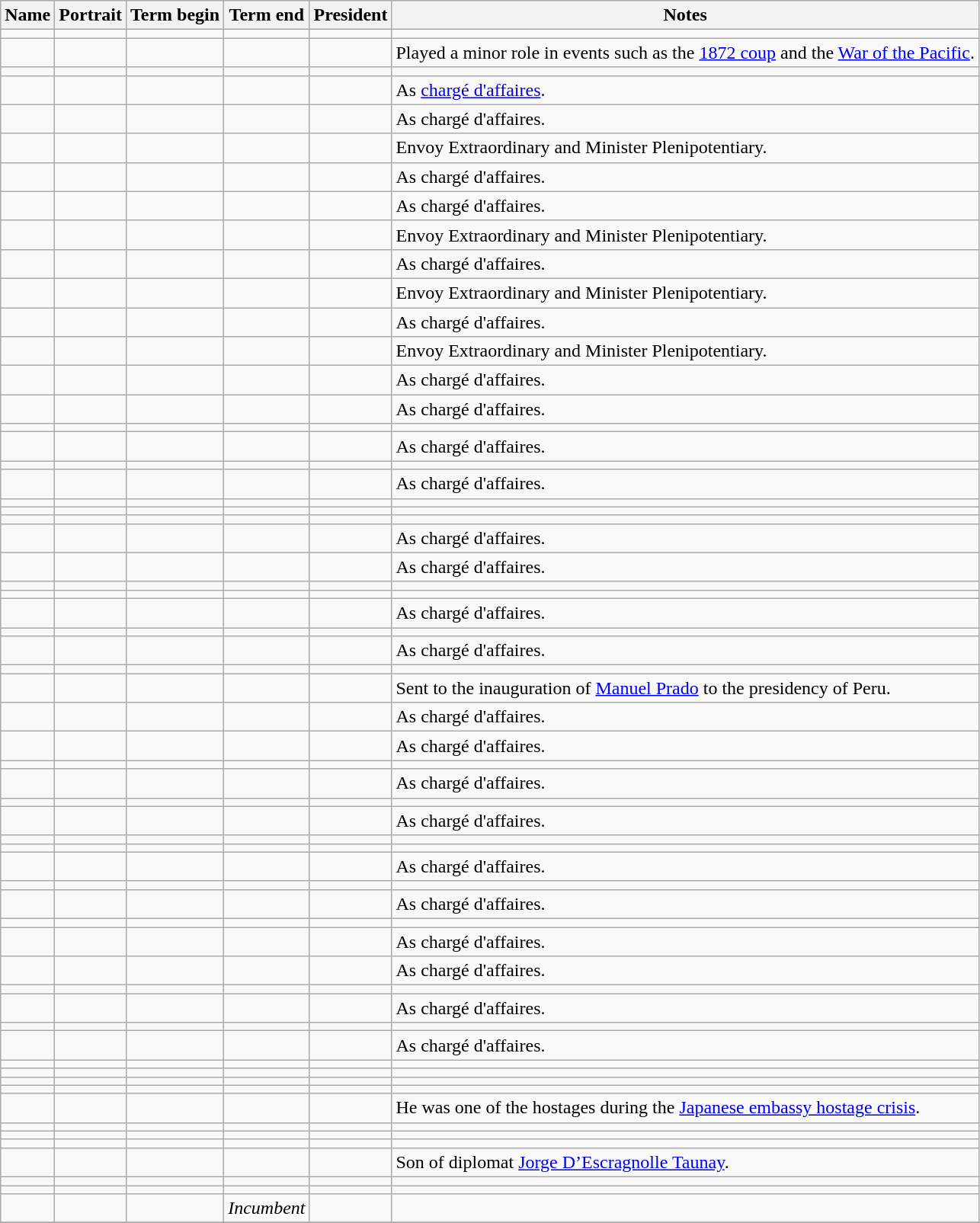<table class="wikitable sortable"  text-align:center;">
<tr>
<th>Name</th>
<th class="unsortable">Portrait</th>
<th>Term begin</th>
<th>Term end</th>
<th>President</th>
<th class="unsortable">Notes</th>
</tr>
<tr>
<td></td>
<td></td>
<td></td>
<td></td>
<td></td>
<td></td>
</tr>
<tr>
<td></td>
<td></td>
<td></td>
<td></td>
<td></td>
<td>Played a minor role in events such as the <a href='#'>1872 coup</a> and the <a href='#'>War of the Pacific</a>.</td>
</tr>
<tr>
<td></td>
<td></td>
<td></td>
<td></td>
<td></td>
<td></td>
</tr>
<tr>
<td></td>
<td></td>
<td></td>
<td></td>
<td></td>
<td>As <a href='#'>chargé d'affaires</a>.</td>
</tr>
<tr>
<td></td>
<td></td>
<td></td>
<td></td>
<td></td>
<td>As chargé d'affaires.</td>
</tr>
<tr>
<td></td>
<td></td>
<td></td>
<td></td>
<td></td>
<td>Envoy Extraordinary and Minister Plenipotentiary.</td>
</tr>
<tr>
<td></td>
<td></td>
<td></td>
<td></td>
<td></td>
<td>As chargé d'affaires.</td>
</tr>
<tr>
<td></td>
<td></td>
<td></td>
<td></td>
<td></td>
<td>As chargé d'affaires.</td>
</tr>
<tr>
<td></td>
<td></td>
<td></td>
<td></td>
<td></td>
<td>Envoy Extraordinary and Minister Plenipotentiary.</td>
</tr>
<tr>
<td></td>
<td></td>
<td></td>
<td></td>
<td></td>
<td>As chargé d'affaires.</td>
</tr>
<tr>
<td></td>
<td></td>
<td></td>
<td></td>
<td></td>
<td>Envoy Extraordinary and Minister Plenipotentiary.</td>
</tr>
<tr>
<td></td>
<td></td>
<td></td>
<td></td>
<td></td>
<td>As chargé d'affaires.</td>
</tr>
<tr>
<td></td>
<td></td>
<td></td>
<td></td>
<td></td>
<td>Envoy Extraordinary and Minister Plenipotentiary.</td>
</tr>
<tr>
<td></td>
<td></td>
<td></td>
<td></td>
<td></td>
<td>As chargé d'affaires.</td>
</tr>
<tr>
<td></td>
<td></td>
<td></td>
<td></td>
<td></td>
<td>As chargé d'affaires.</td>
</tr>
<tr>
<td></td>
<td></td>
<td></td>
<td></td>
<td></td>
<td></td>
</tr>
<tr>
<td></td>
<td></td>
<td></td>
<td></td>
<td></td>
<td>As chargé d'affaires.</td>
</tr>
<tr>
<td></td>
<td></td>
<td></td>
<td></td>
<td></td>
<td></td>
</tr>
<tr>
<td></td>
<td></td>
<td></td>
<td></td>
<td></td>
<td>As chargé d'affaires.</td>
</tr>
<tr>
<td></td>
<td></td>
<td></td>
<td></td>
<td></td>
<td></td>
</tr>
<tr>
<td></td>
<td></td>
<td></td>
<td></td>
<td></td>
<td></td>
</tr>
<tr>
<td></td>
<td></td>
<td></td>
<td></td>
<td></td>
<td></td>
</tr>
<tr>
<td></td>
<td></td>
<td></td>
<td></td>
<td></td>
<td>As chargé d'affaires.</td>
</tr>
<tr>
<td></td>
<td></td>
<td></td>
<td></td>
<td></td>
<td>As chargé d'affaires.</td>
</tr>
<tr>
<td></td>
<td></td>
<td></td>
<td></td>
<td></td>
<td></td>
</tr>
<tr>
<td></td>
<td></td>
<td></td>
<td></td>
<td></td>
<td></td>
</tr>
<tr>
<td></td>
<td></td>
<td></td>
<td></td>
<td></td>
<td>As chargé d'affaires.</td>
</tr>
<tr>
<td></td>
<td></td>
<td></td>
<td></td>
<td></td>
<td></td>
</tr>
<tr>
<td></td>
<td></td>
<td></td>
<td></td>
<td></td>
<td>As chargé d'affaires.</td>
</tr>
<tr>
<td></td>
<td></td>
<td></td>
<td></td>
<td></td>
<td></td>
</tr>
<tr>
<td></td>
<td></td>
<td></td>
<td></td>
<td></td>
<td>Sent to the inauguration of <a href='#'>Manuel Prado</a> to the presidency of Peru.</td>
</tr>
<tr>
<td></td>
<td></td>
<td></td>
<td></td>
<td></td>
<td>As chargé d'affaires.</td>
</tr>
<tr>
<td></td>
<td></td>
<td></td>
<td></td>
<td></td>
<td>As chargé d'affaires.</td>
</tr>
<tr>
<td></td>
<td></td>
<td></td>
<td></td>
<td></td>
<td></td>
</tr>
<tr>
<td></td>
<td></td>
<td></td>
<td></td>
<td></td>
<td>As chargé d'affaires.</td>
</tr>
<tr>
<td></td>
<td></td>
<td></td>
<td></td>
<td></td>
<td></td>
</tr>
<tr>
<td></td>
<td></td>
<td></td>
<td></td>
<td></td>
<td>As chargé d'affaires.</td>
</tr>
<tr>
<td></td>
<td></td>
<td></td>
<td></td>
<td></td>
<td></td>
</tr>
<tr>
<td></td>
<td></td>
<td></td>
<td></td>
<td></td>
<td></td>
</tr>
<tr>
<td></td>
<td></td>
<td></td>
<td></td>
<td></td>
<td>As chargé d'affaires.</td>
</tr>
<tr>
<td></td>
<td></td>
<td></td>
<td></td>
<td></td>
<td></td>
</tr>
<tr>
<td></td>
<td></td>
<td></td>
<td></td>
<td></td>
<td>As chargé d'affaires.</td>
</tr>
<tr>
<td></td>
<td></td>
<td></td>
<td></td>
<td></td>
<td></td>
</tr>
<tr>
<td></td>
<td></td>
<td></td>
<td></td>
<td></td>
<td>As chargé d'affaires.</td>
</tr>
<tr>
<td></td>
<td></td>
<td></td>
<td></td>
<td></td>
<td>As chargé d'affaires.</td>
</tr>
<tr>
<td></td>
<td></td>
<td></td>
<td></td>
<td></td>
<td></td>
</tr>
<tr>
<td></td>
<td></td>
<td></td>
<td></td>
<td></td>
<td>As chargé d'affaires.</td>
</tr>
<tr>
<td></td>
<td></td>
<td></td>
<td></td>
<td></td>
<td></td>
</tr>
<tr>
<td></td>
<td></td>
<td></td>
<td></td>
<td></td>
<td>As chargé d'affaires.</td>
</tr>
<tr>
<td></td>
<td></td>
<td></td>
<td></td>
<td></td>
<td></td>
</tr>
<tr>
<td></td>
<td></td>
<td></td>
<td></td>
<td></td>
<td></td>
</tr>
<tr>
<td></td>
<td></td>
<td></td>
<td></td>
<td></td>
<td></td>
</tr>
<tr>
<td></td>
<td></td>
<td></td>
<td></td>
<td></td>
<td></td>
</tr>
<tr>
<td></td>
<td></td>
<td></td>
<td></td>
<td></td>
<td>He was one of the hostages during the <a href='#'>Japanese embassy hostage crisis</a>.</td>
</tr>
<tr>
<td></td>
<td></td>
<td></td>
<td></td>
<td></td>
<td></td>
</tr>
<tr>
<td></td>
<td></td>
<td></td>
<td></td>
<td></td>
<td></td>
</tr>
<tr>
<td></td>
<td></td>
<td></td>
<td></td>
<td></td>
<td></td>
</tr>
<tr>
<td></td>
<td></td>
<td></td>
<td></td>
<td></td>
<td>Son of diplomat <a href='#'>Jorge D’Escragnolle Taunay</a>.</td>
</tr>
<tr>
<td></td>
<td></td>
<td></td>
<td></td>
<td></td>
<td></td>
</tr>
<tr>
<td></td>
<td></td>
<td></td>
<td></td>
<td></td>
<td></td>
</tr>
<tr>
<td></td>
<td></td>
<td></td>
<td><em>Incumbent</em></td>
<td></td>
<td></td>
</tr>
<tr>
</tr>
</table>
